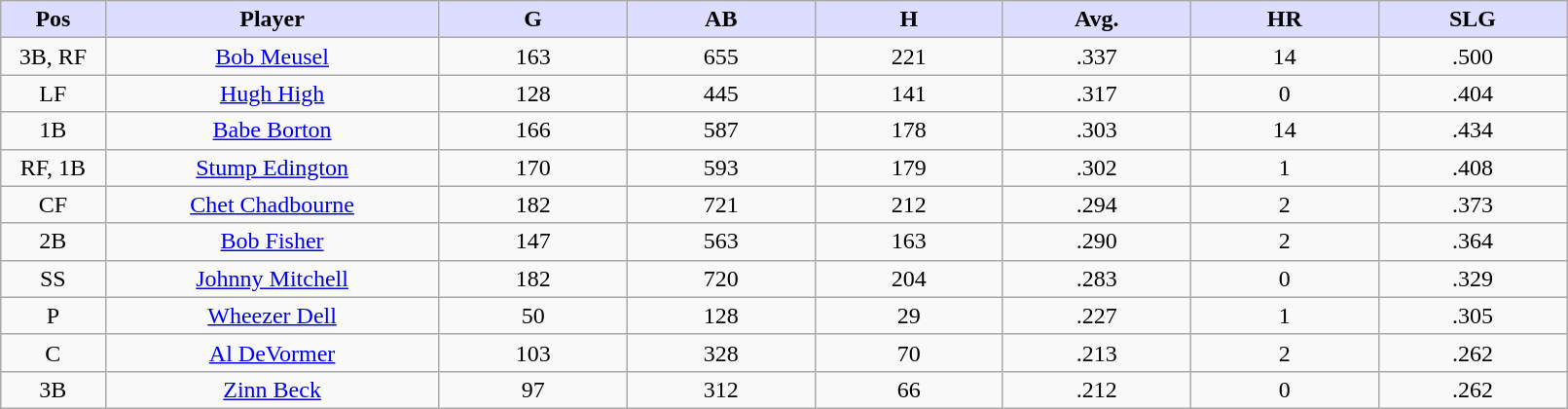<table class="wikitable sortable">
<tr>
<th style="background:#ddf; width:5%;">Pos</th>
<th style="background:#ddf; width:16%;">Player</th>
<th style="background:#ddf; width:9%;">G</th>
<th style="background:#ddf; width:9%;">AB</th>
<th style="background:#ddf; width:9%;">H</th>
<th style="background:#ddf; width:9%;">Avg.</th>
<th style="background:#ddf; width:9%;">HR</th>
<th style="background:#ddf; width:9%;">SLG</th>
</tr>
<tr style="text-align:center;">
<td>3B, RF</td>
<td><a href='#'>Bob Meusel</a></td>
<td>163</td>
<td>655</td>
<td>221</td>
<td>.337</td>
<td>14</td>
<td>.500</td>
</tr>
<tr style="text-align:center;">
<td>LF</td>
<td><a href='#'>Hugh High</a></td>
<td>128</td>
<td>445</td>
<td>141</td>
<td>.317</td>
<td>0</td>
<td>.404</td>
</tr>
<tr style="text-align:center;">
<td>1B</td>
<td><a href='#'>Babe Borton</a></td>
<td>166</td>
<td>587</td>
<td>178</td>
<td>.303</td>
<td>14</td>
<td>.434</td>
</tr>
<tr style="text-align:center;">
<td>RF, 1B</td>
<td><a href='#'>Stump Edington</a></td>
<td>170</td>
<td>593</td>
<td>179</td>
<td>.302</td>
<td>1</td>
<td>.408</td>
</tr>
<tr style="text-align:center;">
<td>CF</td>
<td><a href='#'>Chet Chadbourne</a></td>
<td>182</td>
<td>721</td>
<td>212</td>
<td>.294</td>
<td>2</td>
<td>.373</td>
</tr>
<tr style="text-align:center;">
<td>2B</td>
<td><a href='#'>Bob Fisher</a></td>
<td>147</td>
<td>563</td>
<td>163</td>
<td>.290</td>
<td>2</td>
<td>.364</td>
</tr>
<tr style="text-align:center;">
<td>SS</td>
<td><a href='#'>Johnny Mitchell</a></td>
<td>182</td>
<td>720</td>
<td>204</td>
<td>.283</td>
<td>0</td>
<td>.329</td>
</tr>
<tr style="text-align:center;">
<td>P</td>
<td><a href='#'>Wheezer Dell</a></td>
<td>50</td>
<td>128</td>
<td>29</td>
<td>.227</td>
<td>1</td>
<td>.305</td>
</tr>
<tr style="text-align:center;">
<td>C</td>
<td><a href='#'>Al DeVormer</a></td>
<td>103</td>
<td>328</td>
<td>70</td>
<td>.213</td>
<td>2</td>
<td>.262</td>
</tr>
<tr style="text-align:center;">
<td>3B</td>
<td><a href='#'>Zinn Beck</a></td>
<td>97</td>
<td>312</td>
<td>66</td>
<td>.212</td>
<td>0</td>
<td>.262</td>
</tr>
</table>
